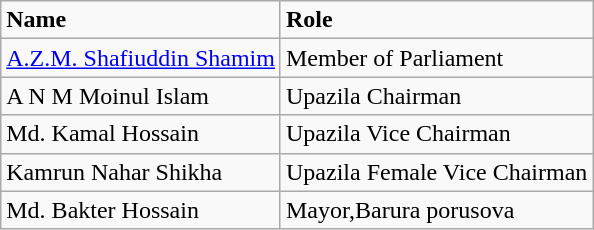<table class="wikitable">
<tr>
<td><strong>Name</strong></td>
<td><strong>Role</strong></td>
</tr>
<tr>
<td><a href='#'>A.Z.M. Shafiuddin Shamim</a></td>
<td>Member of Parliament</td>
</tr>
<tr>
<td>A N M Moinul Islam</td>
<td>Upazila Chairman</td>
</tr>
<tr>
<td>Md. Kamal Hossain</td>
<td>Upazila Vice Chairman</td>
</tr>
<tr>
<td>Kamrun Nahar Shikha</td>
<td>Upazila Female Vice Chairman</td>
</tr>
<tr>
<td>Md. Bakter Hossain</td>
<td>Mayor,Barura porusova</td>
</tr>
</table>
